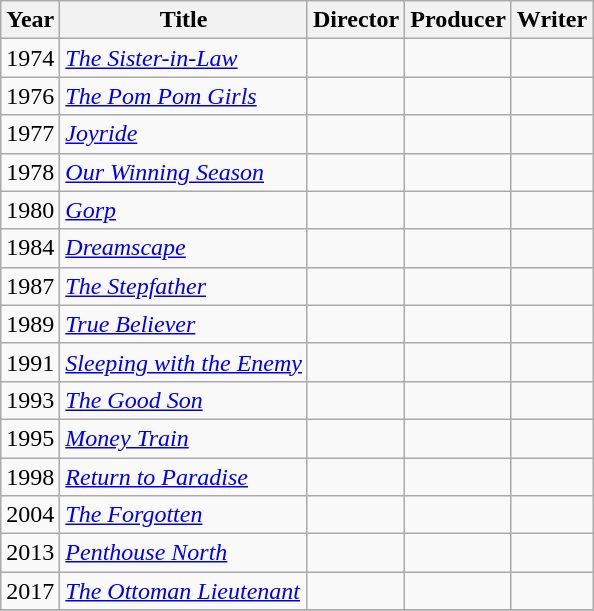<table class="wikitable">
<tr>
<th>Year</th>
<th>Title</th>
<th>Director</th>
<th>Producer</th>
<th>Writer</th>
</tr>
<tr>
<td>1974</td>
<td><em><a href='#'>The Sister-in-Law</a></em></td>
<td></td>
<td></td>
<td></td>
</tr>
<tr>
<td>1976</td>
<td><em><a href='#'>The Pom Pom Girls</a></em></td>
<td></td>
<td></td>
<td></td>
</tr>
<tr>
<td>1977</td>
<td><em><a href='#'>Joyride</a></em></td>
<td></td>
<td></td>
<td></td>
</tr>
<tr>
<td>1978</td>
<td><em><a href='#'>Our Winning Season</a></em></td>
<td></td>
<td></td>
<td></td>
</tr>
<tr>
<td>1980</td>
<td><em><a href='#'>Gorp</a></em></td>
<td></td>
<td></td>
<td></td>
</tr>
<tr>
<td>1984</td>
<td><em><a href='#'>Dreamscape</a></em></td>
<td></td>
<td></td>
<td></td>
</tr>
<tr>
<td>1987</td>
<td><em><a href='#'>The Stepfather</a></em></td>
<td></td>
<td></td>
<td></td>
</tr>
<tr>
<td>1989</td>
<td><em><a href='#'>True Believer</a></em></td>
<td></td>
<td></td>
<td></td>
</tr>
<tr>
<td>1991</td>
<td><em><a href='#'>Sleeping with the Enemy</a></em></td>
<td></td>
<td></td>
<td></td>
</tr>
<tr>
<td>1993</td>
<td><em><a href='#'>The Good Son</a></em></td>
<td></td>
<td></td>
<td></td>
</tr>
<tr>
<td>1995</td>
<td><em><a href='#'>Money Train</a></em></td>
<td></td>
<td></td>
<td></td>
</tr>
<tr>
<td>1998</td>
<td><em><a href='#'>Return to Paradise</a></em></td>
<td></td>
<td></td>
<td></td>
</tr>
<tr>
<td>2004</td>
<td><em><a href='#'>The Forgotten</a></em></td>
<td></td>
<td></td>
<td></td>
</tr>
<tr>
<td>2013</td>
<td><em><a href='#'>Penthouse North</a></em></td>
<td></td>
<td></td>
<td></td>
</tr>
<tr>
<td>2017</td>
<td><em><a href='#'>The Ottoman Lieutenant</a></em></td>
<td></td>
<td></td>
<td></td>
</tr>
<tr>
</tr>
</table>
